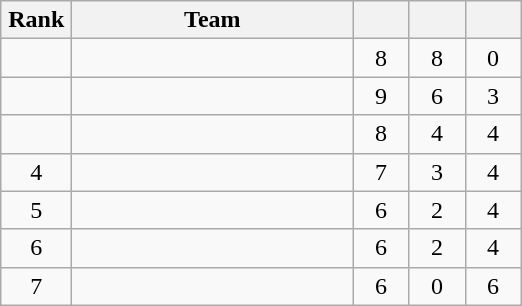<table class="wikitable" style="text-align: center;">
<tr>
<th width=40>Rank</th>
<th width=180>Team</th>
<th width=30></th>
<th width=30></th>
<th width=30></th>
</tr>
<tr>
<td></td>
<td align=left></td>
<td>8</td>
<td>8</td>
<td>0</td>
</tr>
<tr>
<td></td>
<td align=left></td>
<td>9</td>
<td>6</td>
<td>3</td>
</tr>
<tr>
<td></td>
<td align=left></td>
<td>8</td>
<td>4</td>
<td>4</td>
</tr>
<tr>
<td>4</td>
<td align=left></td>
<td>7</td>
<td>3</td>
<td>4</td>
</tr>
<tr>
<td>5</td>
<td align=left></td>
<td>6</td>
<td>2</td>
<td>4</td>
</tr>
<tr>
<td>6</td>
<td align=left></td>
<td>6</td>
<td>2</td>
<td>4</td>
</tr>
<tr>
<td>7</td>
<td align=left></td>
<td>6</td>
<td>0</td>
<td>6</td>
</tr>
</table>
